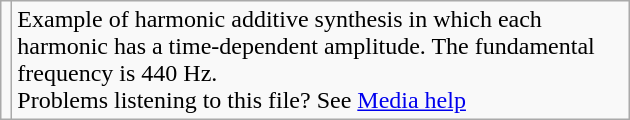<table class=wikitable align=right width=420px>
<tr>
<td></td>
<td><span>Example of harmonic additive synthesis in which each harmonic has a time-dependent amplitude. The fundamental frequency is 440 Hz.</span><br>
<span>Problems listening to this file? See <a href='#'>Media help</a></span></td>
</tr>
</table>
